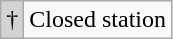<table class="wikitable" style="font-size:100%;">
<tr>
<td style="background-color:#D3D3D3">†</td>
<td>Closed station</td>
</tr>
</table>
